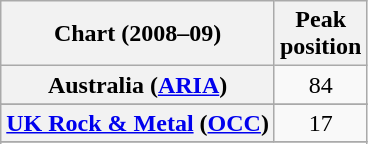<table class="wikitable sortable plainrowheaders" style="text-align:center">
<tr>
<th>Chart (2008–09)</th>
<th>Peak<br>position</th>
</tr>
<tr>
<th scope="row">Australia (<a href='#'>ARIA</a>)</th>
<td>84</td>
</tr>
<tr>
</tr>
<tr>
</tr>
<tr>
</tr>
<tr>
</tr>
<tr>
</tr>
<tr>
</tr>
<tr>
</tr>
<tr>
</tr>
<tr>
<th scope="row"><a href='#'>UK Rock & Metal</a> (<a href='#'>OCC</a>)</th>
<td>17</td>
</tr>
<tr>
</tr>
<tr>
</tr>
<tr>
</tr>
<tr>
</tr>
</table>
